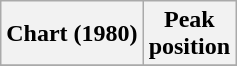<table class="wikitable sortable">
<tr>
<th align="center">Chart (1980)</th>
<th align="center">Peak<br>position</th>
</tr>
<tr>
</tr>
</table>
